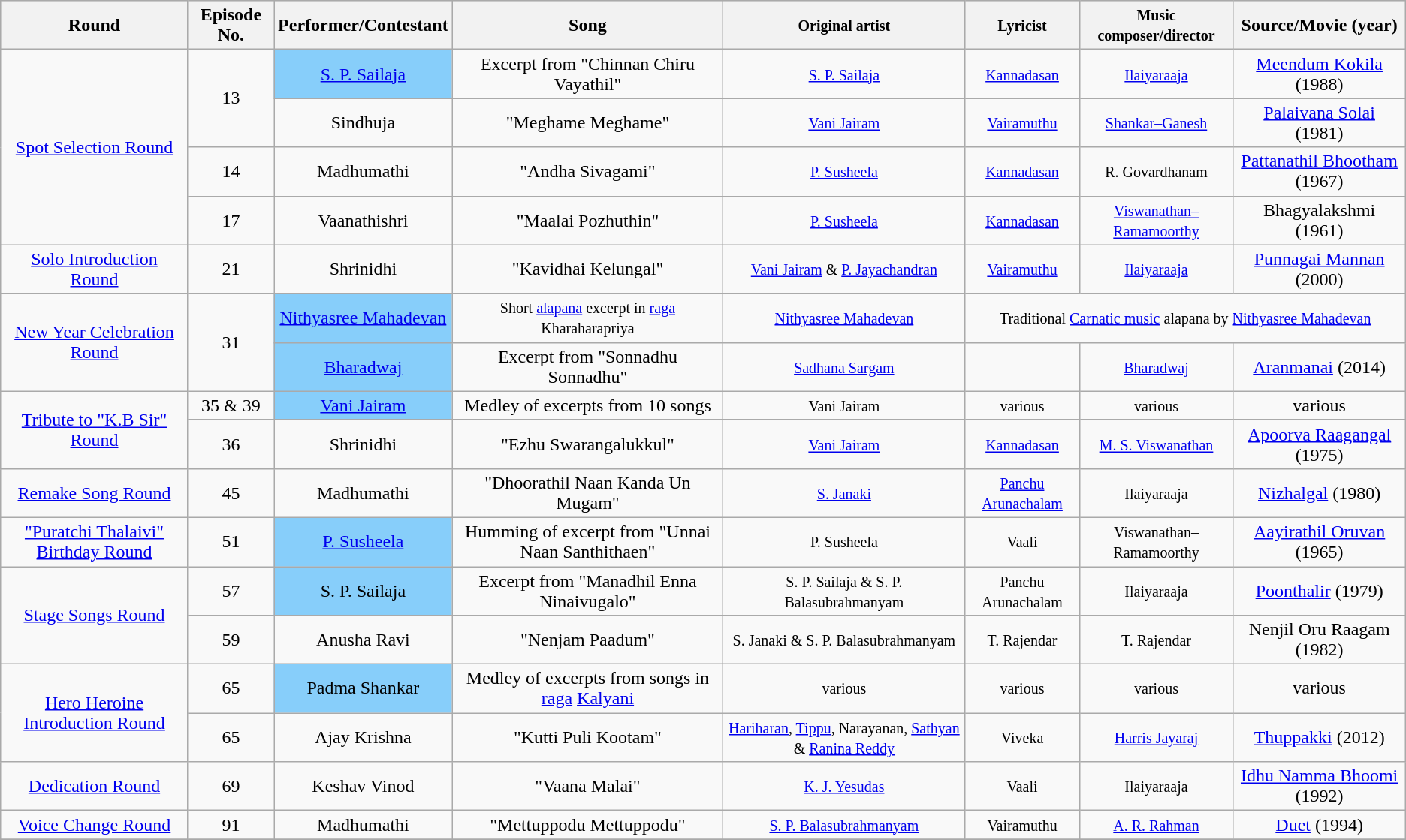<table class="wikitable sortable" style="text-align: center; width: auto;">
<tr style="background:lightgrey; text-align:center;">
<th>Round</th>
<th>Episode No.</th>
<th>Performer/Contestant</th>
<th>Song</th>
<th><small>Original artist</small></th>
<th><small>Lyricist</small></th>
<th><small>Music composer/director</small></th>
<th>Source/Movie (year)</th>
</tr>
<tr>
<td rowspan=4><a href='#'>Spot Selection Round</a></td>
<td rowspan=2>13</td>
<td style="background:lightskyblue"><a href='#'>S. P. Sailaja</a></td>
<td>Excerpt from "Chinnan Chiru Vayathil"</td>
<td><small><a href='#'>S. P. Sailaja</a></small></td>
<td><small><a href='#'>Kannadasan</a></small></td>
<td><small><a href='#'>Ilaiyaraaja</a></small></td>
<td><a href='#'>Meendum Kokila</a> (1988)</td>
</tr>
<tr>
<td>Sindhuja</td>
<td>"Meghame Meghame"</td>
<td><small><a href='#'>Vani Jairam</a></small></td>
<td><small><a href='#'>Vairamuthu</a></small></td>
<td><small><a href='#'>Shankar–Ganesh</a></small></td>
<td><a href='#'>Palaivana Solai</a> (1981)</td>
</tr>
<tr>
<td>14</td>
<td>Madhumathi</td>
<td>"Andha Sivagami"</td>
<td><small><a href='#'>P. Susheela</a></small></td>
<td><small><a href='#'>Kannadasan</a></small></td>
<td><small>R. Govardhanam</small></td>
<td><a href='#'>Pattanathil Bhootham</a> (1967)</td>
</tr>
<tr>
<td>17</td>
<td>Vaanathishri</td>
<td>"Maalai Pozhuthin"</td>
<td><small><a href='#'>P. Susheela</a></small></td>
<td><small><a href='#'>Kannadasan</a></small></td>
<td><small><a href='#'>Viswanathan–Ramamoorthy</a></small></td>
<td>Bhagyalakshmi (1961)</td>
</tr>
<tr>
<td><a href='#'>Solo Introduction Round</a></td>
<td>21</td>
<td>Shrinidhi</td>
<td>"Kavidhai Kelungal"</td>
<td><small><a href='#'>Vani Jairam</a> & <a href='#'>P. Jayachandran</a></small></td>
<td><small><a href='#'>Vairamuthu</a></small></td>
<td><small><a href='#'>Ilaiyaraaja</a></small></td>
<td><a href='#'>Punnagai Mannan</a> (2000)</td>
</tr>
<tr>
<td rowspan=2><a href='#'>New Year Celebration Round</a></td>
<td rowspan=2>31</td>
<td style="background:lightskyblue"><a href='#'>Nithyasree Mahadevan</a></td>
<td><small>Short <a href='#'>alapana</a> excerpt in <a href='#'>raga</a> Kharaharapriya</small></td>
<td><small><a href='#'>Nithyasree Mahadevan</a></small></td>
<td colspan=3><small>Traditional <a href='#'>Carnatic music</a> alapana by <a href='#'>Nithyasree Mahadevan</a></small></td>
</tr>
<tr>
<td style="background:lightskyblue"><a href='#'>Bharadwaj</a></td>
<td>Excerpt from "Sonnadhu Sonnadhu"</td>
<td><small><a href='#'>Sadhana Sargam</a></small></td>
<td></td>
<td><small><a href='#'>Bharadwaj</a></small></td>
<td><a href='#'>Aranmanai</a> (2014)</td>
</tr>
<tr>
<td rowspan=2><a href='#'>Tribute to "K.B Sir" Round</a></td>
<td>35 & 39</td>
<td style="background:lightskyblue"><a href='#'>Vani Jairam</a></td>
<td>Medley of excerpts from 10 songs</td>
<td><small>Vani Jairam</small></td>
<td><small>various</small></td>
<td><small>various</small></td>
<td>various</td>
</tr>
<tr>
<td>36</td>
<td>Shrinidhi</td>
<td>"Ezhu Swarangalukkul"</td>
<td><small><a href='#'>Vani Jairam</a></small></td>
<td><small><a href='#'>Kannadasan</a></small></td>
<td><small><a href='#'>M. S. Viswanathan</a></small></td>
<td><a href='#'>Apoorva Raagangal</a> (1975)</td>
</tr>
<tr>
<td><a href='#'>Remake Song Round</a></td>
<td>45</td>
<td>Madhumathi</td>
<td>"Dhoorathil Naan Kanda Un Mugam"</td>
<td><small><a href='#'>S. Janaki</a></small></td>
<td><small><a href='#'>Panchu Arunachalam</a></small></td>
<td><small>Ilaiyaraaja</small></td>
<td><a href='#'>Nizhalgal</a> (1980)</td>
</tr>
<tr>
<td><a href='#'>"Puratchi Thalaivi" Birthday Round</a></td>
<td>51</td>
<td style="background:lightskyblue"><a href='#'>P. Susheela</a></td>
<td>Humming of excerpt from "Unnai Naan Santhithaen"</td>
<td><small>P. Susheela</small></td>
<td><small>Vaali</small></td>
<td><small>Viswanathan–Ramamoorthy</small></td>
<td><a href='#'>Aayirathil Oruvan</a> (1965)</td>
</tr>
<tr>
<td rowspan=2><a href='#'>Stage Songs Round</a></td>
<td>57</td>
<td style="background:lightskyblue">S. P. Sailaja</td>
<td>Excerpt from "Manadhil Enna Ninaivugalo"</td>
<td><small>S. P. Sailaja & S. P. Balasubrahmanyam</small></td>
<td><small>Panchu Arunachalam</small></td>
<td><small>Ilaiyaraaja</small></td>
<td><a href='#'>Poonthalir</a> (1979)</td>
</tr>
<tr>
<td>59</td>
<td>Anusha Ravi<br></td>
<td>"Nenjam Paadum"</td>
<td><small>S. Janaki & S. P. Balasubrahmanyam</small></td>
<td><small>T. Rajendar</small></td>
<td><small>T. Rajendar</small></td>
<td>Nenjil Oru Raagam (1982)</td>
</tr>
<tr>
<td rowspan=2><a href='#'>Hero Heroine Introduction Round</a></td>
<td>65</td>
<td style="background:lightskyblue">Padma Shankar</td>
<td>Medley of excerpts from songs in <a href='#'>raga</a> <a href='#'>Kalyani</a></td>
<td><small>various</small></td>
<td><small>various</small></td>
<td><small>various</small></td>
<td>various</td>
</tr>
<tr>
<td>65</td>
<td>Ajay Krishna</td>
<td>"Kutti Puli Kootam"</td>
<td><small><a href='#'>Hariharan</a>, <a href='#'>Tippu</a>, Narayanan, <a href='#'>Sathyan</a> & <a href='#'>Ranina Reddy</a></small></td>
<td><small>Viveka</small></td>
<td><small><a href='#'>Harris Jayaraj</a></small></td>
<td><a href='#'>Thuppakki</a> (2012)</td>
</tr>
<tr>
<td rowspan=1><a href='#'>Dedication Round</a></td>
<td>69</td>
<td>Keshav Vinod</td>
<td>"Vaana Malai"</td>
<td><small><a href='#'>K. J. Yesudas</a></small></td>
<td><small>Vaali</small></td>
<td><small>Ilaiyaraaja</small></td>
<td><a href='#'>Idhu Namma Bhoomi</a> (1992)</td>
</tr>
<tr>
<td rowspan=1><a href='#'>Voice Change Round</a></td>
<td>91</td>
<td>Madhumathi</td>
<td>"Mettuppodu Mettuppodu"</td>
<td><small><a href='#'>S. P. Balasubrahmanyam</a></small></td>
<td><small>Vairamuthu</small></td>
<td><small><a href='#'>A. R. Rahman</a></small></td>
<td><a href='#'>Duet</a> (1994)</td>
</tr>
<tr>
</tr>
</table>
